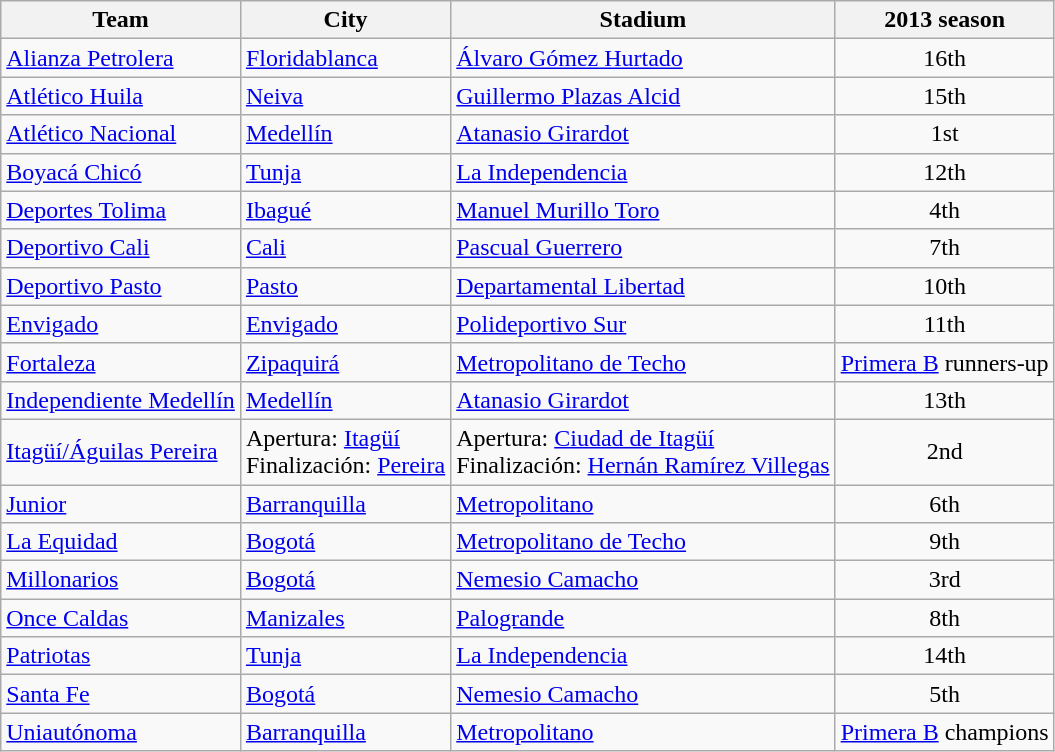<table class="wikitable sortable">
<tr>
<th>Team</th>
<th>City</th>
<th>Stadium</th>
<th>2013 season</th>
</tr>
<tr>
<td><a href='#'>Alianza Petrolera</a></td>
<td><a href='#'>Floridablanca</a></td>
<td><a href='#'>Álvaro Gómez Hurtado</a></td>
<td align="center">16th</td>
</tr>
<tr>
<td><a href='#'>Atlético Huila</a></td>
<td><a href='#'>Neiva</a></td>
<td><a href='#'>Guillermo Plazas Alcid</a></td>
<td align="center">15th</td>
</tr>
<tr>
<td><a href='#'>Atlético Nacional</a></td>
<td><a href='#'>Medellín</a></td>
<td><a href='#'>Atanasio Girardot</a></td>
<td align="center">1st</td>
</tr>
<tr>
<td><a href='#'>Boyacá Chicó</a></td>
<td><a href='#'>Tunja</a></td>
<td><a href='#'>La Independencia</a></td>
<td align="center">12th</td>
</tr>
<tr>
<td><a href='#'>Deportes Tolima</a></td>
<td><a href='#'>Ibagué</a></td>
<td><a href='#'>Manuel Murillo Toro</a></td>
<td align="center">4th</td>
</tr>
<tr>
<td><a href='#'>Deportivo Cali</a></td>
<td><a href='#'>Cali</a></td>
<td><a href='#'>Pascual Guerrero</a></td>
<td align="center">7th</td>
</tr>
<tr>
<td><a href='#'>Deportivo Pasto</a></td>
<td><a href='#'>Pasto</a></td>
<td><a href='#'>Departamental Libertad</a></td>
<td align="center">10th</td>
</tr>
<tr>
<td><a href='#'>Envigado</a></td>
<td><a href='#'>Envigado</a></td>
<td><a href='#'>Polideportivo Sur</a></td>
<td align="center">11th</td>
</tr>
<tr>
<td><a href='#'>Fortaleza</a></td>
<td><a href='#'>Zipaquirá</a></td>
<td><a href='#'>Metropolitano de Techo</a></td>
<td align="center"><a href='#'>Primera B</a> runners-up</td>
</tr>
<tr>
<td><a href='#'>Independiente Medellín</a></td>
<td><a href='#'>Medellín</a></td>
<td><a href='#'>Atanasio Girardot</a></td>
<td align="center">13th</td>
</tr>
<tr>
<td><a href='#'>Itagüí/Águilas Pereira</a></td>
<td>Apertura: <a href='#'>Itagüí</a><br>Finalización: <a href='#'>Pereira</a></td>
<td>Apertura: <a href='#'>Ciudad de Itagüí</a><br>Finalización: <a href='#'>Hernán Ramírez Villegas</a></td>
<td align="center">2nd</td>
</tr>
<tr>
<td><a href='#'>Junior</a></td>
<td><a href='#'>Barranquilla</a></td>
<td><a href='#'>Metropolitano</a></td>
<td align="center">6th</td>
</tr>
<tr>
<td><a href='#'>La Equidad</a></td>
<td><a href='#'>Bogotá</a></td>
<td><a href='#'>Metropolitano de Techo</a></td>
<td align="center">9th</td>
</tr>
<tr>
<td><a href='#'>Millonarios</a></td>
<td><a href='#'>Bogotá</a></td>
<td><a href='#'>Nemesio Camacho</a></td>
<td align="center">3rd</td>
</tr>
<tr>
<td><a href='#'>Once Caldas</a></td>
<td><a href='#'>Manizales</a></td>
<td><a href='#'>Palogrande</a></td>
<td align="center">8th</td>
</tr>
<tr>
<td><a href='#'>Patriotas</a></td>
<td><a href='#'>Tunja</a></td>
<td><a href='#'>La Independencia</a></td>
<td align="center">14th</td>
</tr>
<tr>
<td><a href='#'>Santa Fe</a></td>
<td><a href='#'>Bogotá</a></td>
<td><a href='#'>Nemesio Camacho</a></td>
<td align="center">5th</td>
</tr>
<tr>
<td><a href='#'>Uniautónoma</a></td>
<td><a href='#'>Barranquilla</a></td>
<td><a href='#'>Metropolitano</a></td>
<td align="center"><a href='#'>Primera B</a> champions</td>
</tr>
</table>
